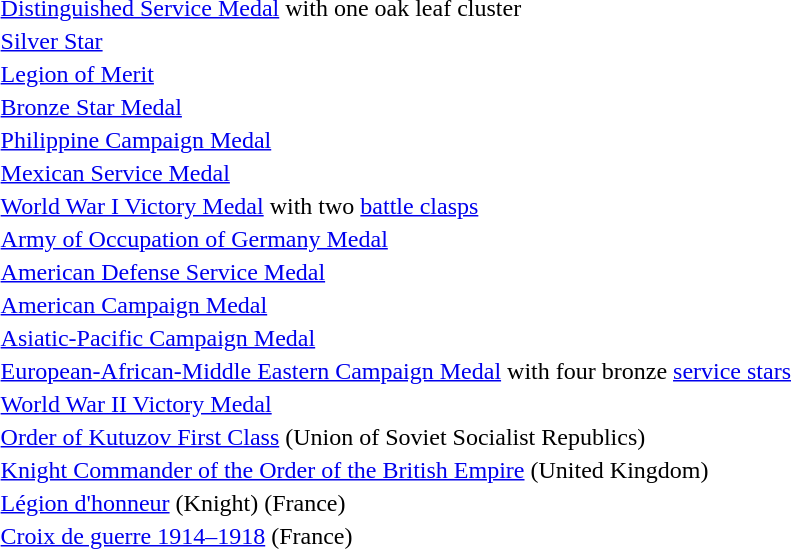<table>
<tr>
<td></td>
<td><a href='#'>Distinguished Service Medal</a> with one oak leaf cluster</td>
<td></td>
</tr>
<tr>
<td></td>
<td><a href='#'>Silver Star</a></td>
<td></td>
</tr>
<tr>
<td></td>
<td><a href='#'>Legion of Merit</a></td>
<td></td>
</tr>
<tr>
<td></td>
<td><a href='#'>Bronze Star Medal</a></td>
<td></td>
</tr>
<tr>
<td></td>
<td><a href='#'>Philippine Campaign Medal</a></td>
<td></td>
</tr>
<tr>
<td></td>
<td><a href='#'>Mexican Service Medal</a></td>
<td></td>
</tr>
<tr>
<td></td>
<td><a href='#'>World War I Victory Medal</a> with two <a href='#'>battle clasps</a></td>
<td></td>
</tr>
<tr>
<td></td>
<td><a href='#'>Army of Occupation of Germany Medal</a></td>
<td></td>
</tr>
<tr>
<td></td>
<td><a href='#'>American Defense Service Medal</a></td>
<td></td>
</tr>
<tr>
<td></td>
<td><a href='#'>American Campaign Medal</a></td>
<td></td>
</tr>
<tr>
<td></td>
<td><a href='#'>Asiatic-Pacific Campaign Medal</a></td>
<td></td>
</tr>
<tr>
<td></td>
<td><a href='#'>European-African-Middle Eastern Campaign Medal</a> with four bronze <a href='#'>service stars</a></td>
<td></td>
</tr>
<tr>
<td></td>
<td><a href='#'>World War II Victory Medal</a></td>
<td></td>
</tr>
<tr>
<td></td>
<td><a href='#'>Order of Kutuzov First Class</a> (Union of Soviet Socialist Republics)</td>
<td></td>
</tr>
<tr>
<td></td>
<td><a href='#'>Knight Commander of the Order of the British Empire</a> (United Kingdom)</td>
<td></td>
</tr>
<tr>
<td width=20% valign=top align=left></td>
<td><a href='#'>Légion d'honneur</a> (Knight) (France)</td>
<td></td>
</tr>
<tr>
<td></td>
<td><a href='#'>Croix de guerre 1914–1918</a> (France)</td>
<td></td>
</tr>
</table>
